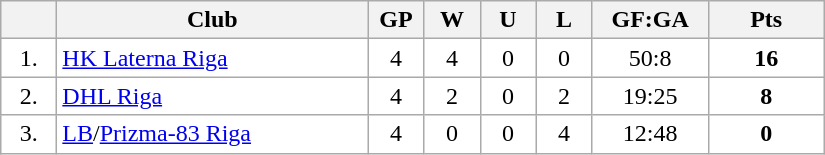<table class="wikitable">
<tr>
<th width="30"></th>
<th width="200">Club</th>
<th width="30">GP</th>
<th width="30">W</th>
<th width="30">U</th>
<th width="30">L</th>
<th width="70">GF:GA</th>
<th width="70">Pts</th>
</tr>
<tr bgcolor="#FFFFFF" align="center">
<td>1.</td>
<td align="left"><a href='#'>HK Laterna Riga</a></td>
<td>4</td>
<td>4</td>
<td>0</td>
<td>0</td>
<td>50:8</td>
<td><strong>16</strong></td>
</tr>
<tr bgcolor="#FFFFFF" align="center">
<td>2.</td>
<td align="left"><a href='#'>DHL Riga</a></td>
<td>4</td>
<td>2</td>
<td>0</td>
<td>2</td>
<td>19:25</td>
<td><strong>8</strong></td>
</tr>
<tr bgcolor="#FFFFFF" align="center">
<td>3.</td>
<td align="left"><a href='#'>LB</a>/<a href='#'>Prizma-83 Riga</a></td>
<td>4</td>
<td>0</td>
<td>0</td>
<td>4</td>
<td>12:48</td>
<td><strong>0</strong></td>
</tr>
</table>
